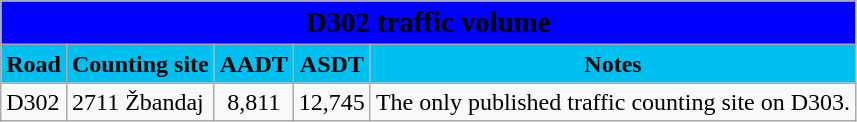<table class="wikitable">
<tr>
<td colspan=5 bgcolor=blue align=center style=margin-top:15><span><big><strong>D302 traffic volume</strong></big></span></td>
</tr>
<tr>
<td align=center bgcolor=00c0f0><strong>Road</strong></td>
<td align=center bgcolor=00c0f0><strong>Counting site</strong></td>
<td align=center bgcolor=00c0f0><strong>AADT</strong></td>
<td align=center bgcolor=00c0f0><strong>ASDT</strong></td>
<td align=center bgcolor=00c0f0><strong>Notes</strong></td>
</tr>
<tr>
<td> D302</td>
<td>2711 Žbandaj</td>
<td align=center>8,811</td>
<td align=center>12,745</td>
<td>The only published traffic counting site on D303.</td>
</tr>
</table>
